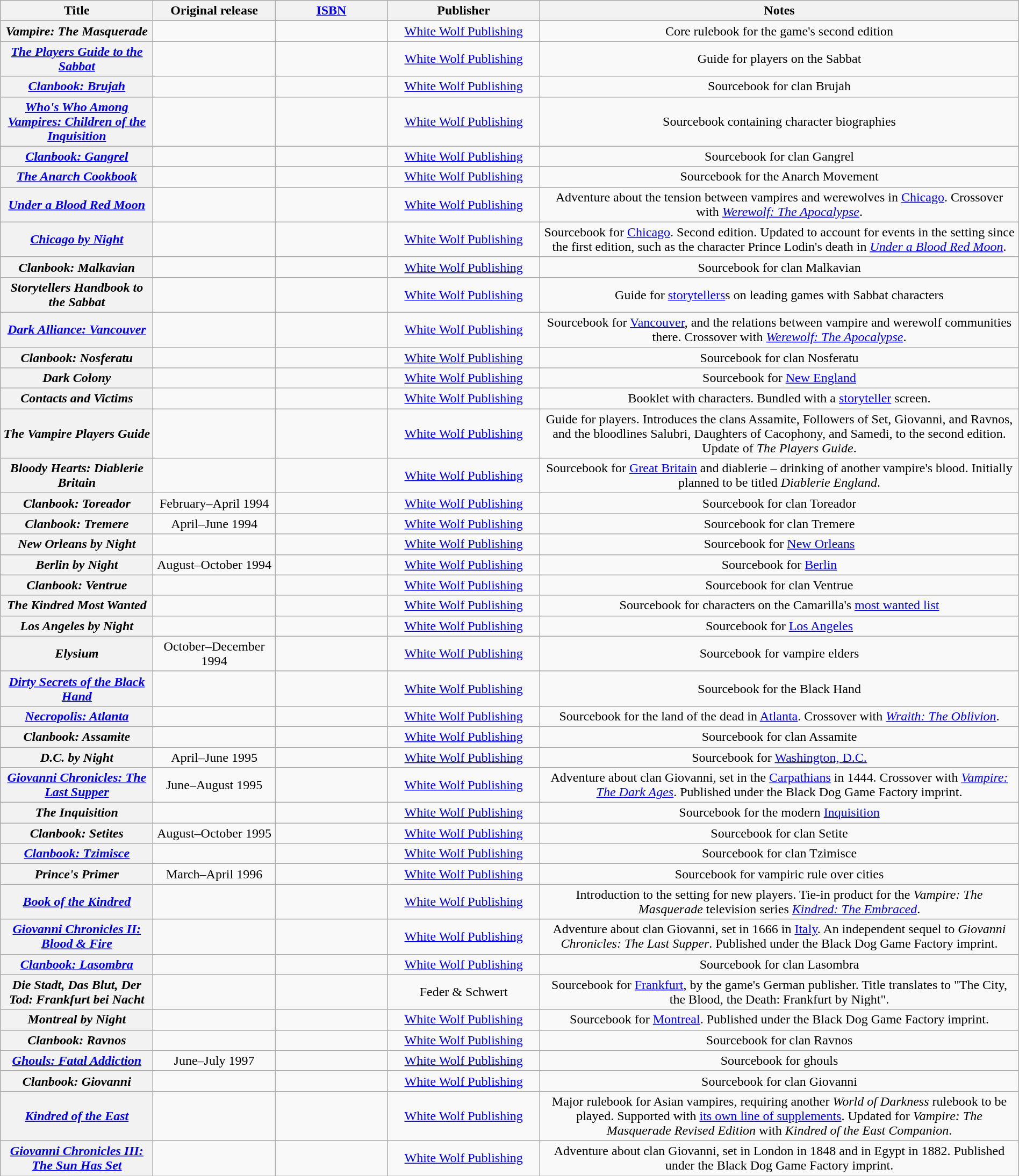<table class="wikitable sortable plainrowheaders" style="width: 100%;">
<tr>
<th scope="col" style="width:15%;">Title</th>
<th scope="col" style="width:12%;">Original release </th>
<th scope="col" style="width:11%;"><a href='#'>ISBN</a></th>
<th scope="col" style="width:15%;">Publisher</th>
<th scope="col" style="width:47%;">Notes</th>
</tr>
<tr style="text-align: center;">
<th scope="row" style="text-align:center;"><em>Vampire: The Masquerade</em></th>
<td></td>
<td></td>
<td><a href='#'>White Wolf Publishing</a></td>
<td>Core rulebook for the game's second edition</td>
</tr>
<tr style="text-align: center;">
<th scope="row" style="text-align:center;"><em><a href='#'>The Players Guide to the Sabbat</a></em></th>
<td></td>
<td></td>
<td><a href='#'>White Wolf Publishing</a></td>
<td>Guide for players on the Sabbat</td>
</tr>
<tr style="text-align: center;">
<th scope="row" style="text-align:center;"><em><a href='#'>Clanbook: Brujah</a></em></th>
<td></td>
<td></td>
<td><a href='#'>White Wolf Publishing</a></td>
<td>Sourcebook for clan Brujah</td>
</tr>
<tr style="text-align: center;">
<th scope="row" style="text-align:center;"><em><a href='#'>Who's Who Among Vampires: Children of the Inquisition</a></em></th>
<td></td>
<td></td>
<td><a href='#'>White Wolf Publishing</a></td>
<td>Sourcebook containing character biographies</td>
</tr>
<tr style="text-align: center;">
<th scope="row" style="text-align:center;"><em><a href='#'>Clanbook: Gangrel</a></em></th>
<td></td>
<td></td>
<td><a href='#'>White Wolf Publishing</a></td>
<td>Sourcebook for clan Gangrel</td>
</tr>
<tr style="text-align: center;">
<th scope="row" style="text-align:center;"><em><a href='#'>The Anarch Cookbook</a></em></th>
<td></td>
<td></td>
<td><a href='#'>White Wolf Publishing</a></td>
<td>Sourcebook for the Anarch Movement</td>
</tr>
<tr style="text-align: center;">
<th scope="row" style="text-align:center;"><em><a href='#'>Under a Blood Red Moon</a></em></th>
<td></td>
<td></td>
<td><a href='#'>White Wolf Publishing</a></td>
<td>Adventure about the tension between vampires and werewolves in <a href='#'>Chicago</a>. Crossover with <em><a href='#'>Werewolf: The Apocalypse</a></em>.</td>
</tr>
<tr style="text-align: center;">
<th scope="row" style="text-align:center;"><em><a href='#'>Chicago by Night</a></em></th>
<td></td>
<td></td>
<td><a href='#'>White Wolf Publishing</a></td>
<td>Sourcebook for <a href='#'>Chicago</a>. Second edition. Updated to account for events in the setting since the first edition, such as the character Prince Lodin's death in <em><a href='#'>Under a Blood Red Moon</a></em>.</td>
</tr>
<tr style="text-align: center;">
<th scope="row" style="text-align:center;"><em>Clanbook: Malkavian</em></th>
<td></td>
<td></td>
<td><a href='#'>White Wolf Publishing</a></td>
<td>Sourcebook for clan Malkavian</td>
</tr>
<tr style="text-align: center;">
<th scope="row" style="text-align:center;"><em>Storytellers Handbook to the Sabbat</em></th>
<td></td>
<td></td>
<td><a href='#'>White Wolf Publishing</a></td>
<td>Guide for <a href='#'>storytellers</a>s on leading games with Sabbat characters</td>
</tr>
<tr style="text-align: center;">
<th scope="row" style="text-align:center;"><em><a href='#'>Dark Alliance: Vancouver</a></em></th>
<td></td>
<td></td>
<td><a href='#'>White Wolf Publishing</a></td>
<td>Sourcebook for <a href='#'>Vancouver</a>, and the relations between vampire and werewolf communities there. Crossover with <em><a href='#'>Werewolf: The Apocalypse</a></em>.</td>
</tr>
<tr style="text-align: center;">
<th scope="row" style="text-align:center;"><em>Clanbook: Nosferatu</em></th>
<td></td>
<td></td>
<td><a href='#'>White Wolf Publishing</a></td>
<td>Sourcebook for clan Nosferatu</td>
</tr>
<tr style="text-align: center;">
<th scope="row" style="text-align:center;"><em>Dark Colony</em></th>
<td></td>
<td></td>
<td><a href='#'>White Wolf Publishing</a></td>
<td>Sourcebook for <a href='#'>New England</a></td>
</tr>
<tr style="text-align: center;">
<th scope="row" style="text-align:center;"><em>Contacts and Victims</em></th>
<td></td>
<td></td>
<td><a href='#'>White Wolf Publishing</a></td>
<td>Booklet with characters. Bundled with a <a href='#'>storyteller</a> screen.</td>
</tr>
<tr style="text-align: center;">
<th scope="row" style="text-align:center;"><em>The Vampire Players Guide</em></th>
<td></td>
<td></td>
<td><a href='#'>White Wolf Publishing</a></td>
<td>Guide for players. Introduces the clans Assamite, Followers of Set, Giovanni, and Ravnos, and the bloodlines Salubri, Daughters of Cacophony, and Samedi, to the second edition. Update of <em>The Players Guide</em>.</td>
</tr>
<tr style="text-align: center;">
<th scope="row" style="text-align:center;"><em>Bloody Hearts: Diablerie Britain</em></th>
<td></td>
<td></td>
<td><a href='#'>White Wolf Publishing</a></td>
<td>Sourcebook for <a href='#'>Great Britain</a> and diablerie – drinking of another vampire's blood. Initially planned to be titled <em>Diablerie England</em>.</td>
</tr>
<tr style="text-align: center;">
<th scope="row" style="text-align:center;"><em>Clanbook: Toreador</em></th>
<td>February–April 1994</td>
<td></td>
<td><a href='#'>White Wolf Publishing</a></td>
<td>Sourcebook for clan Toreador</td>
</tr>
<tr style="text-align: center;">
<th scope="row" style="text-align:center;"><em>Clanbook: Tremere</em></th>
<td>April–June 1994</td>
<td></td>
<td><a href='#'>White Wolf Publishing</a></td>
<td>Sourcebook for clan Tremere</td>
</tr>
<tr style="text-align: center;">
<th scope="row" style="text-align:center;"><em>New Orleans by Night</em></th>
<td></td>
<td></td>
<td><a href='#'>White Wolf Publishing</a></td>
<td>Sourcebook for <a href='#'>New Orleans</a></td>
</tr>
<tr style="text-align: center;">
<th scope="row" style="text-align:center;"><em>Berlin by Night</em></th>
<td>August–October 1994</td>
<td></td>
<td><a href='#'>White Wolf Publishing</a></td>
<td>Sourcebook for <a href='#'>Berlin</a></td>
</tr>
<tr style="text-align: center;">
<th scope="row" style="text-align:center;"><em>Clanbook: Ventrue</em></th>
<td></td>
<td></td>
<td><a href='#'>White Wolf Publishing</a></td>
<td>Sourcebook for clan Ventrue</td>
</tr>
<tr style="text-align: center;">
<th scope="row" style="text-align:center;"><em>The Kindred Most Wanted</em></th>
<td></td>
<td></td>
<td><a href='#'>White Wolf Publishing</a></td>
<td>Sourcebook for characters on the Camarilla's <a href='#'>most wanted list</a></td>
</tr>
<tr style="text-align: center;">
<th scope="row" style="text-align:center;"><em>Los Angeles by Night</em></th>
<td></td>
<td></td>
<td><a href='#'>White Wolf Publishing</a></td>
<td>Sourcebook for <a href='#'>Los Angeles</a></td>
</tr>
<tr style="text-align: center;">
<th scope="row" style="text-align:center;"><em>Elysium</em></th>
<td>October–December 1994</td>
<td></td>
<td><a href='#'>White Wolf Publishing</a></td>
<td>Sourcebook for vampire elders</td>
</tr>
<tr style="text-align: center;">
<th scope="row" style="text-align:center;"><em><a href='#'>Dirty Secrets of the Black Hand</a></em></th>
<td></td>
<td></td>
<td><a href='#'>White Wolf Publishing</a></td>
<td>Sourcebook for the Black Hand</td>
</tr>
<tr style="text-align: center;">
<th scope="row" style="text-align:center;"><em><a href='#'>Necropolis: Atlanta</a></em></th>
<td></td>
<td></td>
<td><a href='#'>White Wolf Publishing</a></td>
<td>Sourcebook for the land of the dead in <a href='#'>Atlanta</a>. Crossover with <em><a href='#'>Wraith: The Oblivion</a></em>.</td>
</tr>
<tr style="text-align: center;">
<th scope="row" style="text-align:center;"><em>Clanbook: Assamite</em></th>
<td></td>
<td></td>
<td><a href='#'>White Wolf Publishing</a></td>
<td>Sourcebook for clan Assamite</td>
</tr>
<tr style="text-align: center;">
<th scope="row" style="text-align:center;"><em>D.C. by Night</em></th>
<td>April–June 1995</td>
<td></td>
<td><a href='#'>White Wolf Publishing</a></td>
<td>Sourcebook for <a href='#'>Washington, D.C.</a></td>
</tr>
<tr style="text-align: center;">
<th scope="row" style="text-align:center;"><em><a href='#'>Giovanni Chronicles: The Last Supper</a></em></th>
<td>June–August 1995</td>
<td></td>
<td><a href='#'>White Wolf Publishing</a></td>
<td>Adventure about clan Giovanni, set in the <a href='#'>Carpathians</a> in 1444. Crossover with <em><a href='#'>Vampire: The Dark Ages</a></em>. Published under the Black Dog Game Factory imprint.</td>
</tr>
<tr style="text-align: center;">
<th scope="row" style="text-align:center;"><em>The Inquisition</em></th>
<td></td>
<td></td>
<td><a href='#'>White Wolf Publishing</a></td>
<td>Sourcebook for the modern <a href='#'>Inquisition</a></td>
</tr>
<tr style="text-align: center;">
<th scope="row" style="text-align:center;"><em>Clanbook: Setites</em></th>
<td>August–October 1995</td>
<td></td>
<td><a href='#'>White Wolf Publishing</a></td>
<td>Sourcebook for clan Setite</td>
</tr>
<tr style="text-align: center;">
<th scope="row" style="text-align:center;"><em><a href='#'>Clanbook: Tzimisce</a></em></th>
<td></td>
<td></td>
<td><a href='#'>White Wolf Publishing</a></td>
<td>Sourcebook for clan Tzimisce</td>
</tr>
<tr style="text-align: center;">
<th scope="row" style="text-align:center;"><em>Prince's Primer</em></th>
<td>March–April 1996</td>
<td></td>
<td><a href='#'>White Wolf Publishing</a></td>
<td>Sourcebook for vampiric rule over cities</td>
</tr>
<tr style="text-align: center;">
<th scope="row" style="text-align:center;"><em><a href='#'>Book of the Kindred</a></em></th>
<td></td>
<td></td>
<td><a href='#'>White Wolf Publishing</a></td>
<td>Introduction to the setting for new players. Tie-in product for the <em>Vampire: The Masquerade</em> television series <em><a href='#'>Kindred: The Embraced</a></em>.</td>
</tr>
<tr style="text-align: center;">
<th scope="row" style="text-align:center;"><em><a href='#'>Giovanni Chronicles II: Blood & Fire</a></em></th>
<td></td>
<td></td>
<td><a href='#'>White Wolf Publishing</a></td>
<td>Adventure about clan Giovanni, set in 1666 in <a href='#'>Italy</a>. An independent sequel to <em>Giovanni Chronicles: The Last Supper</em>. Published under the Black Dog Game Factory imprint.</td>
</tr>
<tr style="text-align: center;">
<th scope="row" style="text-align:center;"><em><a href='#'>Clanbook: Lasombra</a></em></th>
<td></td>
<td></td>
<td><a href='#'>White Wolf Publishing</a></td>
<td>Sourcebook for clan Lasombra</td>
</tr>
<tr style="text-align: center;">
<th scope="row" style="text-align:center;"><em>Die Stadt, Das Blut, Der Tod: Frankfurt bei Nacht</em></th>
<td></td>
<td></td>
<td>Feder & Schwert</td>
<td>Sourcebook for <a href='#'>Frankfurt</a>, by the game's German publisher. Title translates to "The City, the Blood, the Death: Frankfurt by Night".</td>
</tr>
<tr style="text-align: center;">
<th scope="row" style="text-align:center;"><em>Montreal by Night</em></th>
<td></td>
<td></td>
<td><a href='#'>White Wolf Publishing</a></td>
<td>Sourcebook for <a href='#'>Montreal</a>. Published under the Black Dog Game Factory imprint.</td>
</tr>
<tr style="text-align: center;">
<th scope="row" style="text-align:center;"><em>Clanbook: Ravnos</em></th>
<td></td>
<td></td>
<td><a href='#'>White Wolf Publishing</a></td>
<td>Sourcebook for clan Ravnos</td>
</tr>
<tr style="text-align: center;">
<th scope="row" style="text-align:center;"><em><a href='#'>Ghouls: Fatal Addiction</a></em></th>
<td>June–July 1997</td>
<td></td>
<td><a href='#'>White Wolf Publishing</a></td>
<td>Sourcebook for ghouls</td>
</tr>
<tr style="text-align: center;">
<th scope="row" style="text-align:center;"><em>Clanbook: Giovanni</em></th>
<td></td>
<td></td>
<td><a href='#'>White Wolf Publishing</a></td>
<td>Sourcebook for clan Giovanni</td>
</tr>
<tr style="text-align: center;">
<th scope="row" style="text-align:center;"><em><a href='#'>Kindred of the East</a></em></th>
<td></td>
<td></td>
<td><a href='#'>White Wolf Publishing</a></td>
<td>Major rulebook for Asian vampires, requiring another <em>World of Darkness</em> rulebook to be played. Supported with <a href='#'>its own line of supplements</a>. Updated for <em>Vampire: The Masquerade Revised Edition</em> with <em>Kindred of the East Companion</em>.</td>
</tr>
<tr style="text-align: center;">
<th scope="row" style="text-align:center;"><em><a href='#'>Giovanni Chronicles III: The Sun Has Set</a></em></th>
<td></td>
<td></td>
<td><a href='#'>White Wolf Publishing</a></td>
<td>Adventure about clan Giovanni, set in London in 1848 and in Egypt in 1882. Published under the Black Dog Game Factory imprint.</td>
</tr>
</table>
